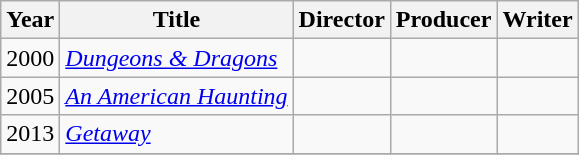<table class="wikitable">
<tr>
<th>Year</th>
<th>Title</th>
<th>Director</th>
<th>Producer</th>
<th>Writer</th>
</tr>
<tr>
<td>2000</td>
<td><em><a href='#'>Dungeons & Dragons</a></em></td>
<td></td>
<td></td>
<td></td>
</tr>
<tr>
<td>2005</td>
<td><em><a href='#'>An American Haunting</a></em></td>
<td></td>
<td></td>
<td></td>
</tr>
<tr>
<td>2013</td>
<td><em><a href='#'>Getaway</a></em></td>
<td></td>
<td></td>
<td></td>
</tr>
<tr>
</tr>
</table>
